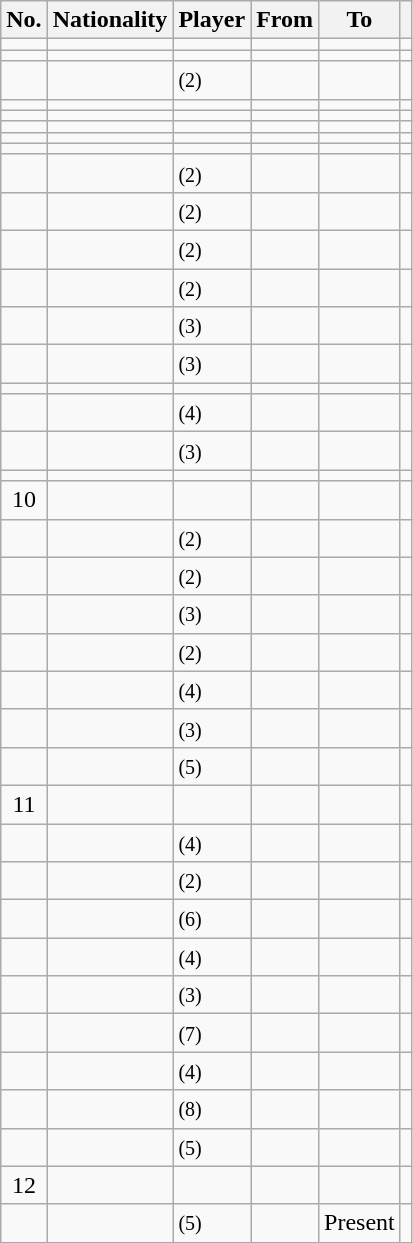<table class="wikitable sortable plainrowheaders">
<tr>
<th scope=col>No.</th>
<th scope=col>Nationality</th>
<th scope=col>Player</th>
<th scope=col>From</th>
<th scope=col>To</th>
<th scope=col class="unsortable"></th>
</tr>
<tr>
<td style="text-align:center;" scope=row></td>
<td></td>
<td></td>
<td></td>
<td></td>
<td align="center"></td>
</tr>
<tr>
<td style="text-align:center;" scope=row></td>
<td></td>
<td></td>
<td></td>
<td></td>
<td align="center"></td>
</tr>
<tr>
<td style="text-align:center;" scope=row></td>
<td></td>
<td> <small>(2)</small></td>
<td></td>
<td></td>
<td align="center"></td>
</tr>
<tr>
<td style="text-align:center;" scope=row></td>
<td></td>
<td></td>
<td></td>
<td></td>
<td align="center"></td>
</tr>
<tr>
<td style="text-align:center;" scope=row></td>
<td></td>
<td></td>
<td></td>
<td></td>
<td align="center"></td>
</tr>
<tr>
<td style="text-align:center;" scope=row></td>
<td></td>
<td></td>
<td></td>
<td></td>
<td align="center"></td>
</tr>
<tr>
<td style="text-align:center;" scope=row></td>
<td></td>
<td></td>
<td></td>
<td></td>
<td align="center"></td>
</tr>
<tr>
<td style="text-align:center;" scope=row></td>
<td></td>
<td></td>
<td></td>
<td></td>
<td align="center"></td>
</tr>
<tr>
<td style="text-align:center;" scope=row></td>
<td></td>
<td> <small>(2)</small></td>
<td></td>
<td></td>
<td align="center"></td>
</tr>
<tr>
<td style="text-align:center;" scope=row></td>
<td></td>
<td> <small>(2)</small></td>
<td></td>
<td></td>
<td align="center"></td>
</tr>
<tr>
<td style="text-align:center;" scope=row></td>
<td></td>
<td> <small>(2)</small></td>
<td></td>
<td></td>
<td align="center"></td>
</tr>
<tr>
<td style="text-align:center;" scope=row></td>
<td></td>
<td> <small>(2)</small></td>
<td></td>
<td></td>
<td align="center"></td>
</tr>
<tr>
<td style="text-align:center;" scope=row></td>
<td></td>
<td> <small>(3)</small></td>
<td></td>
<td></td>
<td align="center"></td>
</tr>
<tr>
<td style="text-align:center;" scope=row></td>
<td></td>
<td> <small>(3)</small></td>
<td></td>
<td></td>
<td align="center"></td>
</tr>
<tr>
<td style="text-align:center;" scope=row></td>
<td></td>
<td></td>
<td></td>
<td></td>
<td align="center"></td>
</tr>
<tr>
<td style="text-align:center;" scope=row></td>
<td></td>
<td> <small>(4)</small></td>
<td></td>
<td></td>
<td align="center"></td>
</tr>
<tr>
<td style="text-align:center;" scope=row></td>
<td></td>
<td> <small>(3)</small></td>
<td></td>
<td></td>
<td align="center"></td>
</tr>
<tr>
<td style="text-align:center;" scope=row></td>
<td></td>
<td></td>
<td></td>
<td></td>
<td align="center"></td>
</tr>
<tr>
<td style="text-align:center;" scope=row>10</td>
<td></td>
<td></td>
<td></td>
<td></td>
<td align="center"></td>
</tr>
<tr>
<td style="text-align:center;" scope=row></td>
<td></td>
<td> <small>(2)</small></td>
<td></td>
<td></td>
<td align="center"></td>
</tr>
<tr>
<td style="text-align:center;" scope=row></td>
<td></td>
<td> <small>(2)</small></td>
<td></td>
<td></td>
<td align="center"></td>
</tr>
<tr>
<td style="text-align:center;" scope=row></td>
<td></td>
<td> <small>(3)</small></td>
<td></td>
<td></td>
<td align="center"></td>
</tr>
<tr>
<td style="text-align:center;" scope=row></td>
<td></td>
<td> <small>(2)</small></td>
<td></td>
<td></td>
<td align="center"></td>
</tr>
<tr>
<td style="text-align:center;" scope=row></td>
<td></td>
<td> <small>(4)</small></td>
<td></td>
<td></td>
<td align="center"></td>
</tr>
<tr>
<td style="text-align:center;" scope=row></td>
<td></td>
<td> <small>(3)</small></td>
<td></td>
<td></td>
<td align="center"></td>
</tr>
<tr>
<td style="text-align:center;" scope=row></td>
<td></td>
<td> <small>(5)</small></td>
<td></td>
<td></td>
<td align="center"></td>
</tr>
<tr>
<td style="text-align:center;" scope=row>11</td>
<td></td>
<td></td>
<td></td>
<td></td>
<td align="center"></td>
</tr>
<tr>
<td style="text-align:center;" scope=row></td>
<td></td>
<td> <small>(4)</small></td>
<td></td>
<td></td>
<td align="center"></td>
</tr>
<tr>
<td style="text-align:center;" scope=row></td>
<td></td>
<td> <small>(2)</small></td>
<td></td>
<td></td>
<td align="center"></td>
</tr>
<tr>
<td style="text-align:center;" scope=row></td>
<td></td>
<td> <small>(6)</small></td>
<td></td>
<td></td>
<td align="center"></td>
</tr>
<tr>
<td style="text-align:center;" scope=row></td>
<td></td>
<td> <small>(4)</small></td>
<td></td>
<td></td>
<td align="center"></td>
</tr>
<tr>
<td style="text-align:center;" scope=row></td>
<td></td>
<td> <small>(3)</small></td>
<td></td>
<td></td>
<td align="center"></td>
</tr>
<tr>
<td style="text-align:center;" scope=row></td>
<td></td>
<td> <small>(7)</small></td>
<td></td>
<td></td>
<td align="center"></td>
</tr>
<tr>
<td style="text-align:center;" scope=row></td>
<td></td>
<td> <small>(4)</small></td>
<td></td>
<td></td>
<td align="center"></td>
</tr>
<tr>
<td style="text-align:center;" scope=row></td>
<td></td>
<td> <small>(8)</small></td>
<td></td>
<td></td>
<td align="center"></td>
</tr>
<tr>
<td style="text-align:center;" scope=row></td>
<td></td>
<td> <small>(5)</small></td>
<td></td>
<td></td>
<td align="center"></td>
</tr>
<tr>
<td style="text-align:center;" scope=row>12</td>
<td></td>
<td></td>
<td></td>
<td></td>
<td align="center"></td>
</tr>
<tr>
<td style="text-align:center;" scope=row></td>
<td></td>
<td> <small>(5)</small></td>
<td></td>
<td>Present</td>
<td align="center"></td>
</tr>
</table>
